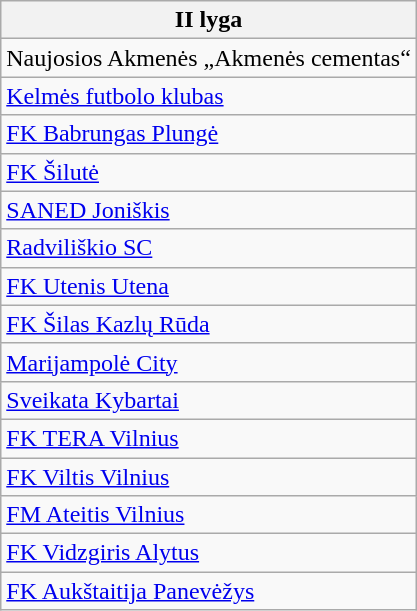<table class="wikitable">
<tr>
<th>II lyga</th>
</tr>
<tr>
<td>Naujosios Akmenės „Akmenės cementas“</td>
</tr>
<tr>
<td><a href='#'>Kelmės futbolo klubas</a></td>
</tr>
<tr>
<td><a href='#'>FK Babrungas Plungė</a></td>
</tr>
<tr>
<td><a href='#'>FK Šilutė</a></td>
</tr>
<tr>
<td><a href='#'>SANED Joniškis</a></td>
</tr>
<tr>
<td><a href='#'>Radviliškio SC</a></td>
</tr>
<tr>
<td><a href='#'>FK Utenis Utena</a></td>
</tr>
<tr>
<td><a href='#'>FK Šilas Kazlų Rūda</a></td>
</tr>
<tr>
<td><a href='#'>Marijampolė City</a></td>
</tr>
<tr>
<td><a href='#'>Sveikata Kybartai</a></td>
</tr>
<tr>
<td><a href='#'>FK TERA Vilnius</a></td>
</tr>
<tr>
<td><a href='#'>FK Viltis Vilnius</a></td>
</tr>
<tr>
<td><a href='#'>FM Ateitis Vilnius</a></td>
</tr>
<tr>
<td><a href='#'>FK Vidzgiris Alytus</a></td>
</tr>
<tr>
<td><a href='#'>FK Aukštaitija Panevėžys</a></td>
</tr>
</table>
